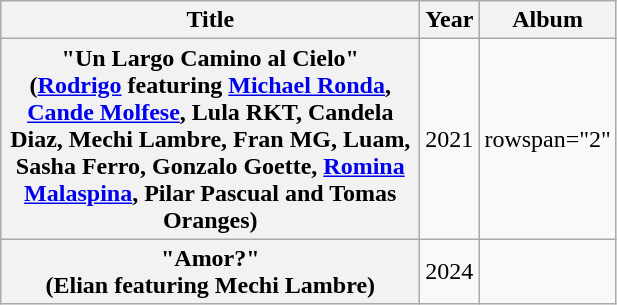<table class="wikitable plainrowheaders" style="text-align:center;">
<tr>
<th scope="col" style="width:17em;">Title</th>
<th scope="col" style="width:1em;">Year</th>
<th scope="col">Album</th>
</tr>
<tr>
<th scope="row">"Un Largo Camino al Cielo"<br><span>(<a href='#'>Rodrigo</a> featuring <a href='#'>Michael Ronda</a>, <a href='#'>Cande Molfese</a>, Lula RKT, Candela Diaz, Mechi Lambre, Fran MG, Luam, Sasha Ferro, Gonzalo Goette, <a href='#'>Romina Malaspina</a>, Pilar Pascual and Tomas Oranges)</span></th>
<td>2021</td>
<td>rowspan="2" </td>
</tr>
<tr>
<th scope="row">"Amor?"<br><span>(Elian featuring Mechi Lambre)</span></th>
<td>2024</td>
</tr>
</table>
